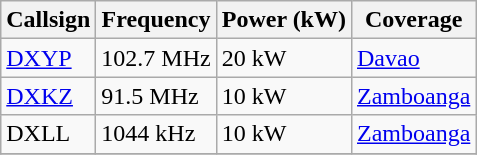<table class="wikitable">
<tr>
<th>Callsign</th>
<th>Frequency</th>
<th>Power (kW)</th>
<th>Coverage</th>
</tr>
<tr>
<td><a href='#'>DXYP</a></td>
<td>102.7 MHz</td>
<td>20 kW</td>
<td><a href='#'>Davao</a></td>
</tr>
<tr>
<td><a href='#'>DXKZ</a></td>
<td>91.5 MHz</td>
<td>10 kW</td>
<td><a href='#'>Zamboanga</a></td>
</tr>
<tr>
<td>DXLL</td>
<td>1044 kHz</td>
<td>10 kW</td>
<td><a href='#'>Zamboanga</a></td>
</tr>
<tr>
</tr>
</table>
